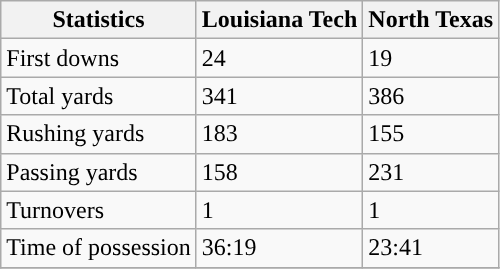<table class="wikitable">
<tr>
<th>Statistics</th>
<th>Louisiana Tech</th>
<th>North Texas</th>
</tr>
<tr>
<td>First downs</td>
<td>24</td>
<td>19</td>
</tr>
<tr>
<td>Total yards</td>
<td>341</td>
<td>386</td>
</tr>
<tr>
<td>Rushing yards</td>
<td>183</td>
<td>155</td>
</tr>
<tr>
<td>Passing yards</td>
<td>158</td>
<td>231</td>
</tr>
<tr>
<td>Turnovers</td>
<td>1</td>
<td>1</td>
</tr>
<tr>
<td>Time of possession</td>
<td>36:19</td>
<td>23:41</td>
</tr>
<tr>
</tr>
</table>
